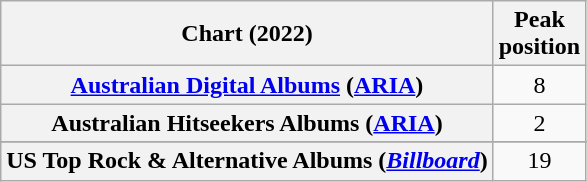<table class="wikitable sortable plainrowheaders" style="text-align:center">
<tr>
<th scope="col">Chart (2022)</th>
<th scope="col">Peak<br>position</th>
</tr>
<tr>
<th scope="row"><a href='#'>Australian Digital Albums</a> (<a href='#'>ARIA</a>)</th>
<td>8</td>
</tr>
<tr>
<th scope="row">Australian Hitseekers Albums (<a href='#'>ARIA</a>)</th>
<td>2</td>
</tr>
<tr>
</tr>
<tr>
</tr>
<tr>
</tr>
<tr>
</tr>
<tr>
</tr>
<tr>
</tr>
<tr>
</tr>
<tr>
</tr>
<tr>
</tr>
<tr>
</tr>
<tr>
</tr>
<tr>
</tr>
<tr>
</tr>
<tr>
</tr>
<tr>
</tr>
<tr>
</tr>
<tr>
</tr>
<tr>
</tr>
<tr>
<th scope="row">US Top Rock & Alternative Albums (<em><a href='#'>Billboard</a></em>)</th>
<td>19</td>
</tr>
</table>
